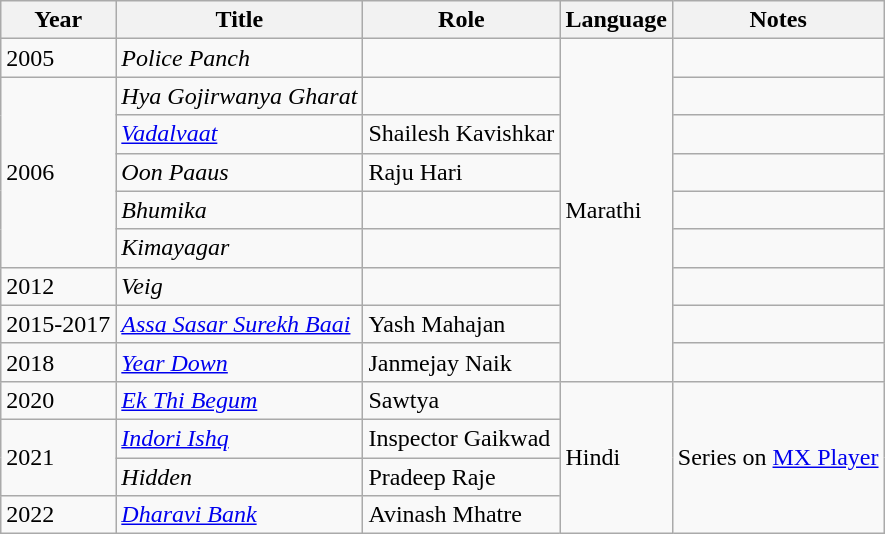<table class="wikitable">
<tr>
<th>Year</th>
<th>Title</th>
<th>Role</th>
<th>Language</th>
<th>Notes</th>
</tr>
<tr>
<td>2005</td>
<td><em>Police Panch</em></td>
<td></td>
<td rowspan="9">Marathi</td>
<td></td>
</tr>
<tr>
<td rowspan="5">2006</td>
<td><em>Hya Gojirwanya Gharat</em></td>
<td></td>
<td></td>
</tr>
<tr>
<td><em><a href='#'>Vadalvaat</a></em></td>
<td>Shailesh Kavishkar</td>
<td></td>
</tr>
<tr>
<td><em>Oon Paaus</em></td>
<td>Raju Hari</td>
<td></td>
</tr>
<tr>
<td><em>Bhumika</em></td>
<td></td>
<td></td>
</tr>
<tr>
<td><em>Kimayagar</em></td>
<td></td>
<td></td>
</tr>
<tr>
<td>2012</td>
<td><em>Veig</em></td>
<td></td>
<td></td>
</tr>
<tr>
<td>2015-2017</td>
<td><em><a href='#'>Assa Sasar Surekh Baai</a></em></td>
<td>Yash Mahajan</td>
<td></td>
</tr>
<tr>
<td>2018</td>
<td><em><a href='#'>Year Down</a></em></td>
<td>Janmejay Naik</td>
<td></td>
</tr>
<tr>
<td>2020</td>
<td><em><a href='#'>Ek Thi Begum</a></em></td>
<td>Sawtya</td>
<td rowspan="4">Hindi</td>
<td rowspan="4">Series on <a href='#'>MX Player</a></td>
</tr>
<tr>
<td rowspan="2">2021</td>
<td><em><a href='#'>Indori Ishq</a></em></td>
<td>Inspector Gaikwad</td>
</tr>
<tr>
<td><em>Hidden</em></td>
<td>Pradeep Raje</td>
</tr>
<tr>
<td>2022</td>
<td><em><a href='#'>Dharavi Bank</a></em></td>
<td>Avinash Mhatre</td>
</tr>
</table>
